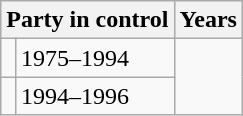<table class="wikitable">
<tr>
<th colspan="2">Party in control</th>
<th>Years</th>
</tr>
<tr>
<td></td>
<td>1975–1994</td>
</tr>
<tr>
<td></td>
<td>1994–1996</td>
</tr>
</table>
